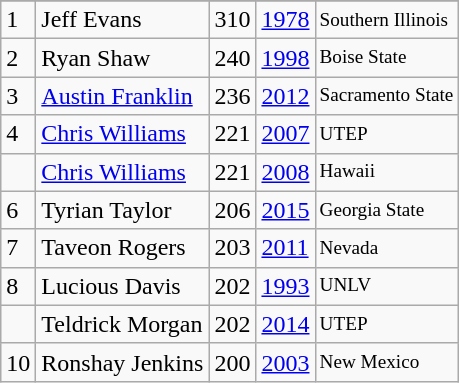<table class="wikitable">
<tr>
</tr>
<tr>
<td>1</td>
<td>Jeff Evans</td>
<td>310</td>
<td><a href='#'>1978</a></td>
<td style="font-size:80%;">Southern Illinois</td>
</tr>
<tr>
<td>2</td>
<td>Ryan Shaw</td>
<td>240</td>
<td><a href='#'>1998</a></td>
<td style="font-size:80%;">Boise State</td>
</tr>
<tr>
<td>3</td>
<td><a href='#'>Austin Franklin</a></td>
<td>236</td>
<td><a href='#'>2012</a></td>
<td style="font-size:80%;">Sacramento State</td>
</tr>
<tr>
<td>4</td>
<td><a href='#'>Chris Williams</a></td>
<td>221</td>
<td><a href='#'>2007</a></td>
<td style="font-size:80%;">UTEP</td>
</tr>
<tr>
<td></td>
<td><a href='#'>Chris Williams</a></td>
<td>221</td>
<td><a href='#'>2008</a></td>
<td style="font-size:80%;">Hawaii</td>
</tr>
<tr>
<td>6</td>
<td>Tyrian Taylor</td>
<td>206</td>
<td><a href='#'>2015</a></td>
<td style="font-size:80%;">Georgia State</td>
</tr>
<tr>
<td>7</td>
<td>Taveon Rogers</td>
<td>203</td>
<td><a href='#'>2011</a></td>
<td style="font-size:80%;">Nevada</td>
</tr>
<tr>
<td>8</td>
<td>Lucious Davis</td>
<td>202</td>
<td><a href='#'>1993</a></td>
<td style="font-size:80%;">UNLV</td>
</tr>
<tr>
<td></td>
<td>Teldrick Morgan</td>
<td>202</td>
<td><a href='#'>2014</a></td>
<td style="font-size:80%;">UTEP</td>
</tr>
<tr>
<td>10</td>
<td>Ronshay Jenkins</td>
<td>200</td>
<td><a href='#'>2003</a></td>
<td style="font-size:80%;">New Mexico</td>
</tr>
</table>
